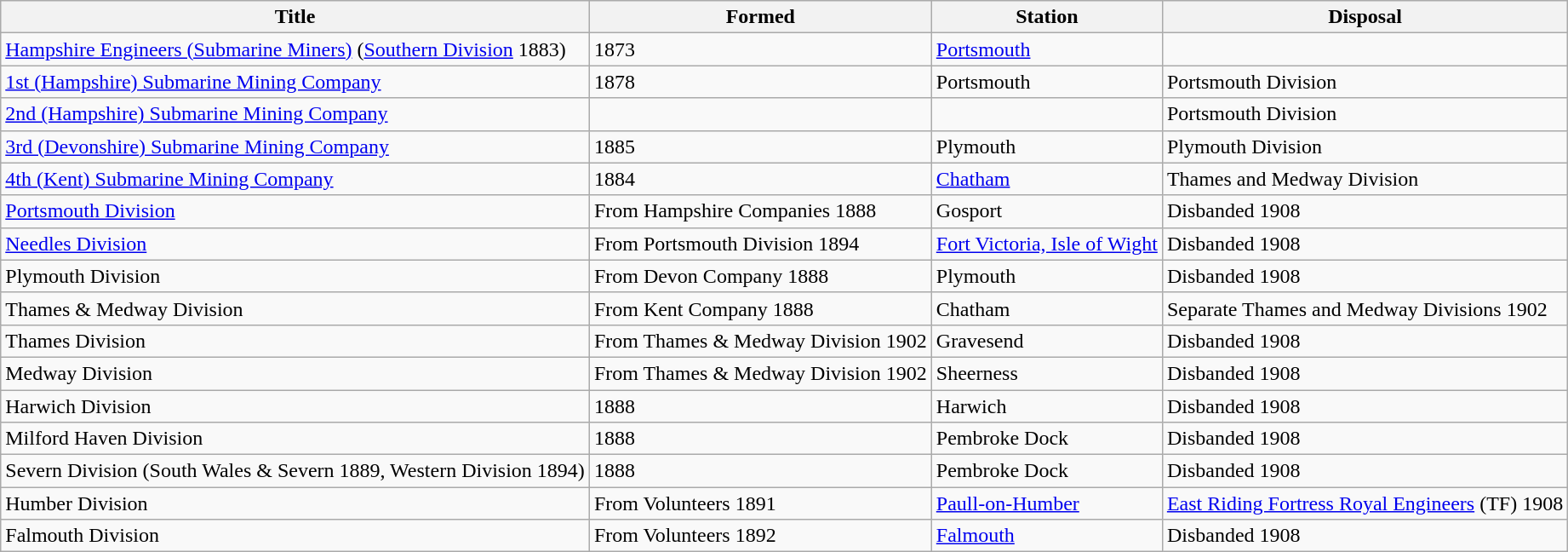<table class="wikitable">
<tr>
<th>Title</th>
<th>Formed</th>
<th>Station</th>
<th>Disposal</th>
</tr>
<tr>
<td><a href='#'>Hampshire Engineers (Submarine Miners)</a> (<a href='#'>Southern Division</a> 1883)</td>
<td>1873</td>
<td><a href='#'>Portsmouth</a></td>
<td></td>
</tr>
<tr>
<td><a href='#'>1st (Hampshire) Submarine Mining Company</a></td>
<td>1878</td>
<td>Portsmouth</td>
<td>Portsmouth Division</td>
</tr>
<tr>
<td><a href='#'>2nd (Hampshire) Submarine Mining Company</a></td>
<td></td>
<td></td>
<td>Portsmouth Division</td>
</tr>
<tr>
<td><a href='#'>3rd (Devonshire) Submarine Mining Company</a></td>
<td>1885</td>
<td>Plymouth</td>
<td>Plymouth Division</td>
</tr>
<tr>
<td><a href='#'>4th (Kent) Submarine Mining Company</a></td>
<td>1884</td>
<td><a href='#'>Chatham</a></td>
<td>Thames and Medway Division</td>
</tr>
<tr>
<td><a href='#'>Portsmouth Division</a></td>
<td>From Hampshire Companies 1888</td>
<td>Gosport</td>
<td>Disbanded 1908</td>
</tr>
<tr>
<td><a href='#'>Needles Division</a></td>
<td>From Portsmouth Division 1894</td>
<td><a href='#'>Fort Victoria, Isle of Wight</a></td>
<td>Disbanded 1908</td>
</tr>
<tr>
<td>Plymouth Division</td>
<td>From Devon Company 1888</td>
<td>Plymouth</td>
<td>Disbanded 1908</td>
</tr>
<tr>
<td>Thames & Medway Division</td>
<td>From Kent Company 1888</td>
<td>Chatham</td>
<td>Separate Thames and Medway Divisions 1902</td>
</tr>
<tr>
<td>Thames Division</td>
<td>From Thames & Medway Division 1902</td>
<td>Gravesend</td>
<td>Disbanded 1908</td>
</tr>
<tr>
<td>Medway Division</td>
<td>From Thames & Medway Division 1902</td>
<td>Sheerness</td>
<td>Disbanded 1908</td>
</tr>
<tr>
<td>Harwich Division</td>
<td>1888</td>
<td>Harwich</td>
<td>Disbanded 1908</td>
</tr>
<tr>
<td>Milford Haven Division</td>
<td>1888</td>
<td>Pembroke Dock</td>
<td>Disbanded 1908</td>
</tr>
<tr>
<td>Severn Division (South Wales & Severn 1889, Western Division 1894)</td>
<td>1888</td>
<td>Pembroke Dock</td>
<td>Disbanded 1908</td>
</tr>
<tr>
<td>Humber Division</td>
<td>From Volunteers 1891</td>
<td><a href='#'>Paull-on-Humber</a></td>
<td><a href='#'>East Riding Fortress Royal Engineers</a> (TF) 1908</td>
</tr>
<tr>
<td>Falmouth Division</td>
<td>From Volunteers 1892</td>
<td><a href='#'>Falmouth</a></td>
<td>Disbanded 1908</td>
</tr>
</table>
